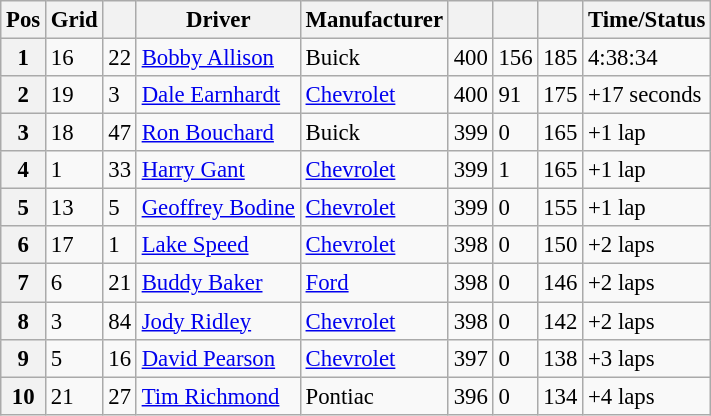<table class="sortable wikitable" style="font-size:95%">
<tr>
<th>Pos</th>
<th>Grid</th>
<th></th>
<th>Driver</th>
<th>Manufacturer</th>
<th></th>
<th></th>
<th></th>
<th>Time/Status</th>
</tr>
<tr>
<th>1</th>
<td>16</td>
<td>22</td>
<td><a href='#'>Bobby Allison</a></td>
<td>Buick</td>
<td>400</td>
<td>156</td>
<td>185</td>
<td>4:38:34</td>
</tr>
<tr>
<th>2</th>
<td>19</td>
<td>3</td>
<td><a href='#'>Dale Earnhardt</a></td>
<td><a href='#'>Chevrolet</a></td>
<td>400</td>
<td>91</td>
<td>175</td>
<td>+17 seconds</td>
</tr>
<tr>
<th>3</th>
<td>18</td>
<td>47</td>
<td><a href='#'>Ron Bouchard</a></td>
<td>Buick</td>
<td>399</td>
<td>0</td>
<td>165</td>
<td>+1 lap</td>
</tr>
<tr>
<th>4</th>
<td>1</td>
<td>33</td>
<td><a href='#'>Harry Gant</a></td>
<td><a href='#'>Chevrolet</a></td>
<td>399</td>
<td>1</td>
<td>165</td>
<td>+1 lap</td>
</tr>
<tr>
<th>5</th>
<td>13</td>
<td>5</td>
<td><a href='#'>Geoffrey Bodine</a></td>
<td><a href='#'>Chevrolet</a></td>
<td>399</td>
<td>0</td>
<td>155</td>
<td>+1 lap</td>
</tr>
<tr>
<th>6</th>
<td>17</td>
<td>1</td>
<td><a href='#'>Lake Speed</a></td>
<td><a href='#'>Chevrolet</a></td>
<td>398</td>
<td>0</td>
<td>150</td>
<td>+2 laps</td>
</tr>
<tr>
<th>7</th>
<td>6</td>
<td>21</td>
<td><a href='#'>Buddy Baker</a></td>
<td><a href='#'>Ford</a></td>
<td>398</td>
<td>0</td>
<td>146</td>
<td>+2 laps</td>
</tr>
<tr>
<th>8</th>
<td>3</td>
<td>84</td>
<td><a href='#'>Jody Ridley</a></td>
<td><a href='#'>Chevrolet</a></td>
<td>398</td>
<td>0</td>
<td>142</td>
<td>+2 laps</td>
</tr>
<tr>
<th>9</th>
<td>5</td>
<td>16</td>
<td><a href='#'>David Pearson</a></td>
<td><a href='#'>Chevrolet</a></td>
<td>397</td>
<td>0</td>
<td>138</td>
<td>+3 laps</td>
</tr>
<tr>
<th>10</th>
<td>21</td>
<td>27</td>
<td><a href='#'>Tim Richmond</a></td>
<td>Pontiac</td>
<td>396</td>
<td>0</td>
<td>134</td>
<td>+4 laps</td>
</tr>
</table>
